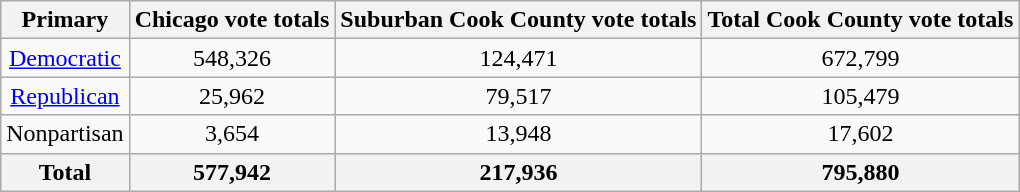<table class="wikitable" style="text-align: center">
<tr>
<th>Primary</th>
<th>Chicago vote totals</th>
<th>Suburban Cook County vote totals</th>
<th>Total Cook County vote totals</th>
</tr>
<tr>
<td><a href='#'>Democratic</a></td>
<td>548,326</td>
<td>124,471</td>
<td>672,799</td>
</tr>
<tr>
<td><a href='#'>Republican</a></td>
<td>25,962</td>
<td>79,517</td>
<td>105,479</td>
</tr>
<tr>
<td>Nonpartisan</td>
<td>3,654</td>
<td>13,948</td>
<td>17,602</td>
</tr>
<tr>
<th>Total</th>
<th>577,942</th>
<th>217,936</th>
<th>795,880</th>
</tr>
</table>
